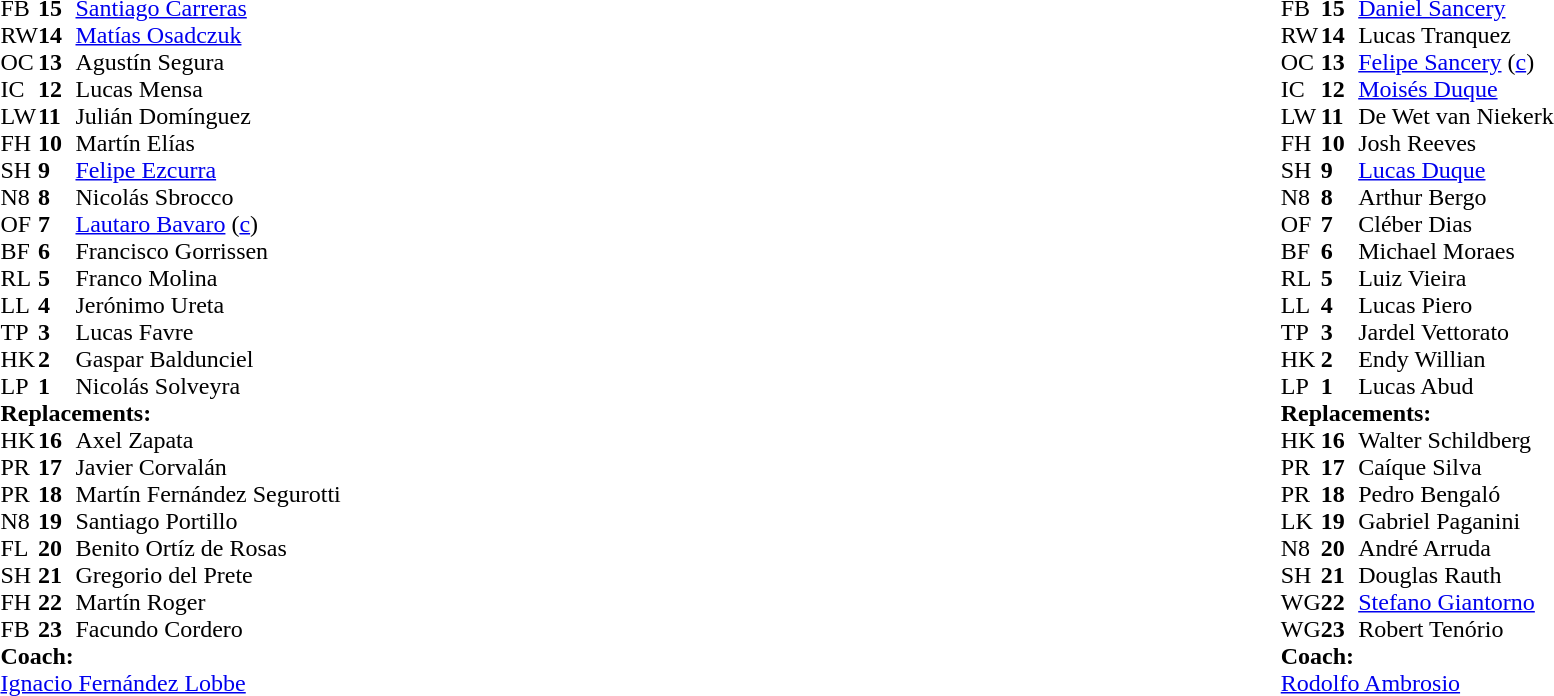<table style="width:100%">
<tr>
<td style="vertical-align:top; width:50%"><br><table cellspacing="0" cellpadding="0">
<tr>
<th width="25"></th>
<th width="25"></th>
</tr>
<tr>
<td>FB</td>
<td><strong>15</strong></td>
<td><a href='#'>Santiago Carreras</a></td>
<td></td>
<td></td>
</tr>
<tr>
<td>RW</td>
<td><strong>14</strong></td>
<td><a href='#'>Matías Osadczuk</a></td>
</tr>
<tr>
<td>OC</td>
<td><strong>13</strong></td>
<td>Agustín Segura</td>
</tr>
<tr>
<td>IC</td>
<td><strong>12</strong></td>
<td>Lucas Mensa</td>
</tr>
<tr>
<td>LW</td>
<td><strong>11</strong></td>
<td>Julián Domínguez</td>
</tr>
<tr>
<td>FH</td>
<td><strong>10</strong></td>
<td>Martín Elías</td>
<td></td>
<td></td>
</tr>
<tr>
<td>SH</td>
<td><strong>9</strong></td>
<td><a href='#'>Felipe Ezcurra</a></td>
<td></td>
<td></td>
</tr>
<tr>
<td>N8</td>
<td><strong>8</strong></td>
<td>Nicolás Sbrocco</td>
<td></td>
<td></td>
</tr>
<tr>
<td>OF</td>
<td><strong>7</strong></td>
<td><a href='#'>Lautaro Bavaro</a> (<a href='#'>c</a>)</td>
</tr>
<tr>
<td>BF</td>
<td><strong>6</strong></td>
<td>Francisco Gorrissen</td>
</tr>
<tr>
<td>RL</td>
<td><strong>5</strong></td>
<td>Franco Molina</td>
<td></td>
<td></td>
</tr>
<tr>
<td>LL</td>
<td><strong>4</strong></td>
<td>Jerónimo Ureta</td>
</tr>
<tr>
<td>TP</td>
<td><strong>3</strong></td>
<td>Lucas Favre</td>
<td></td>
<td></td>
</tr>
<tr>
<td>HK</td>
<td><strong>2</strong></td>
<td>Gaspar Baldunciel</td>
<td></td>
<td></td>
</tr>
<tr>
<td>LP</td>
<td><strong>1</strong></td>
<td>Nicolás Solveyra</td>
<td></td>
<td></td>
</tr>
<tr>
<td colspan=3><strong>Replacements:</strong></td>
</tr>
<tr>
<td>HK</td>
<td><strong>16</strong></td>
<td>Axel Zapata</td>
<td></td>
<td></td>
</tr>
<tr>
<td>PR</td>
<td><strong>17</strong></td>
<td>Javier Corvalán</td>
<td></td>
<td></td>
</tr>
<tr>
<td>PR</td>
<td><strong>18</strong></td>
<td>Martín Fernández Segurotti</td>
<td></td>
<td></td>
</tr>
<tr>
<td>N8</td>
<td><strong>19</strong></td>
<td>Santiago Portillo</td>
<td></td>
<td></td>
</tr>
<tr>
<td>FL</td>
<td><strong>20</strong></td>
<td>Benito Ortíz de Rosas</td>
<td></td>
<td></td>
</tr>
<tr>
<td>SH</td>
<td><strong>21</strong></td>
<td>Gregorio del Prete</td>
<td></td>
<td></td>
</tr>
<tr>
<td>FH</td>
<td><strong>22</strong></td>
<td>Martín Roger</td>
<td></td>
<td></td>
</tr>
<tr>
<td>FB</td>
<td><strong>23</strong></td>
<td>Facundo Cordero</td>
<td></td>
<td></td>
</tr>
<tr>
<td colspan="3"><strong>Coach:</strong></td>
</tr>
<tr>
<td colspan="4"> <a href='#'>Ignacio Fernández Lobbe</a></td>
</tr>
</table>
</td>
<td style="vertical-align:top; width:50%"><br><table cellspacing="0" cellpadding="0" style="margin:auto">
<tr>
<th width="25"></th>
<th width="25"></th>
</tr>
<tr>
<td>FB</td>
<td><strong>15</strong></td>
<td><a href='#'>Daniel Sancery</a></td>
</tr>
<tr>
<td>RW</td>
<td><strong>14</strong></td>
<td>Lucas Tranquez</td>
<td></td>
<td></td>
</tr>
<tr>
<td>OC</td>
<td><strong>13</strong></td>
<td><a href='#'>Felipe Sancery</a> (<a href='#'>c</a>)</td>
</tr>
<tr>
<td>IC</td>
<td><strong>12</strong></td>
<td><a href='#'>Moisés Duque</a></td>
</tr>
<tr>
<td>LW</td>
<td><strong>11</strong></td>
<td>De Wet van Niekerk</td>
<td></td>
<td></td>
</tr>
<tr>
<td>FH</td>
<td><strong>10</strong></td>
<td>Josh Reeves</td>
</tr>
<tr>
<td>SH</td>
<td><strong>9</strong></td>
<td><a href='#'>Lucas Duque</a></td>
<td></td>
<td></td>
</tr>
<tr>
<td>N8</td>
<td><strong>8</strong></td>
<td>Arthur Bergo</td>
</tr>
<tr>
<td>OF</td>
<td><strong>7</strong></td>
<td>Cléber Dias</td>
</tr>
<tr>
<td>BF</td>
<td><strong>6</strong></td>
<td>Michael Moraes</td>
<td></td>
<td></td>
</tr>
<tr>
<td>RL</td>
<td><strong>5</strong></td>
<td>Luiz Vieira</td>
</tr>
<tr>
<td>LL</td>
<td><strong>4</strong></td>
<td>Lucas Piero</td>
<td></td>
<td></td>
</tr>
<tr>
<td>TP</td>
<td><strong>3</strong></td>
<td>Jardel Vettorato</td>
<td></td>
<td></td>
</tr>
<tr>
<td>HK</td>
<td><strong>2</strong></td>
<td>Endy Willian</td>
<td></td>
<td></td>
</tr>
<tr>
<td>LP</td>
<td><strong>1</strong></td>
<td>Lucas Abud</td>
<td></td>
<td></td>
</tr>
<tr>
<td colspan=3><strong>Replacements:</strong></td>
</tr>
<tr>
<td>HK</td>
<td><strong>16</strong></td>
<td>Walter Schildberg</td>
<td></td>
<td></td>
</tr>
<tr>
<td>PR</td>
<td><strong>17</strong></td>
<td>Caíque Silva</td>
<td></td>
<td></td>
</tr>
<tr>
<td>PR</td>
<td><strong>18</strong></td>
<td>Pedro Bengaló</td>
<td></td>
<td></td>
</tr>
<tr>
<td>LK</td>
<td><strong>19</strong></td>
<td>Gabriel Paganini</td>
<td></td>
<td></td>
</tr>
<tr>
<td>N8</td>
<td><strong>20</strong></td>
<td>André Arruda</td>
<td></td>
<td></td>
</tr>
<tr>
<td>SH</td>
<td><strong>21</strong></td>
<td>Douglas Rauth</td>
<td></td>
<td></td>
</tr>
<tr>
<td>WG</td>
<td><strong>22</strong></td>
<td><a href='#'>Stefano Giantorno</a></td>
<td></td>
<td></td>
</tr>
<tr>
<td>WG</td>
<td><strong>23</strong></td>
<td>Robert Tenório</td>
<td></td>
<td></td>
</tr>
<tr>
<td colspan="3"><strong>Coach:</strong></td>
</tr>
<tr>
<td colspan="4"> <a href='#'>Rodolfo Ambrosio</a></td>
</tr>
</table>
</td>
</tr>
</table>
